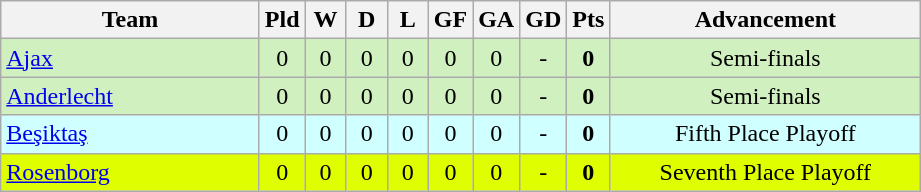<table class=wikitable style="text-align:center">
<tr>
<th width=165>Team</th>
<th width=20>Pld</th>
<th width=20>W</th>
<th width=20>D</th>
<th width=20>L</th>
<th width=20>GF</th>
<th width=20>GA</th>
<th width=20>GD</th>
<th width=20>Pts</th>
<th width=200>Advancement</th>
</tr>
<tr bgcolor=#d0f0c0>
<td style="text-align:left"> <a href='#'>Ajax</a></td>
<td>0</td>
<td>0</td>
<td>0</td>
<td>0</td>
<td>0</td>
<td>0</td>
<td>-</td>
<td><strong>0</strong></td>
<td>Semi-finals</td>
</tr>
<tr bgcolor=#d0f0c0>
<td style="text-align:left"> <a href='#'>Anderlecht</a></td>
<td>0</td>
<td>0</td>
<td>0</td>
<td>0</td>
<td>0</td>
<td>0</td>
<td>-</td>
<td><strong>0</strong></td>
<td>Semi-finals</td>
</tr>
<tr bgcolor=#d0FFFF>
<td style="text-align:left"> <a href='#'>Beşiktaş</a></td>
<td>0</td>
<td>0</td>
<td>0</td>
<td>0</td>
<td>0</td>
<td>0</td>
<td>-</td>
<td><strong>0</strong></td>
<td>Fifth Place Playoff</td>
</tr>
<tr bgcolor=#dFFF00>
<td style="text-align:left"> <a href='#'>Rosenborg</a></td>
<td>0</td>
<td>0</td>
<td>0</td>
<td>0</td>
<td>0</td>
<td>0</td>
<td>-</td>
<td><strong>0</strong></td>
<td>Seventh Place Playoff</td>
</tr>
</table>
